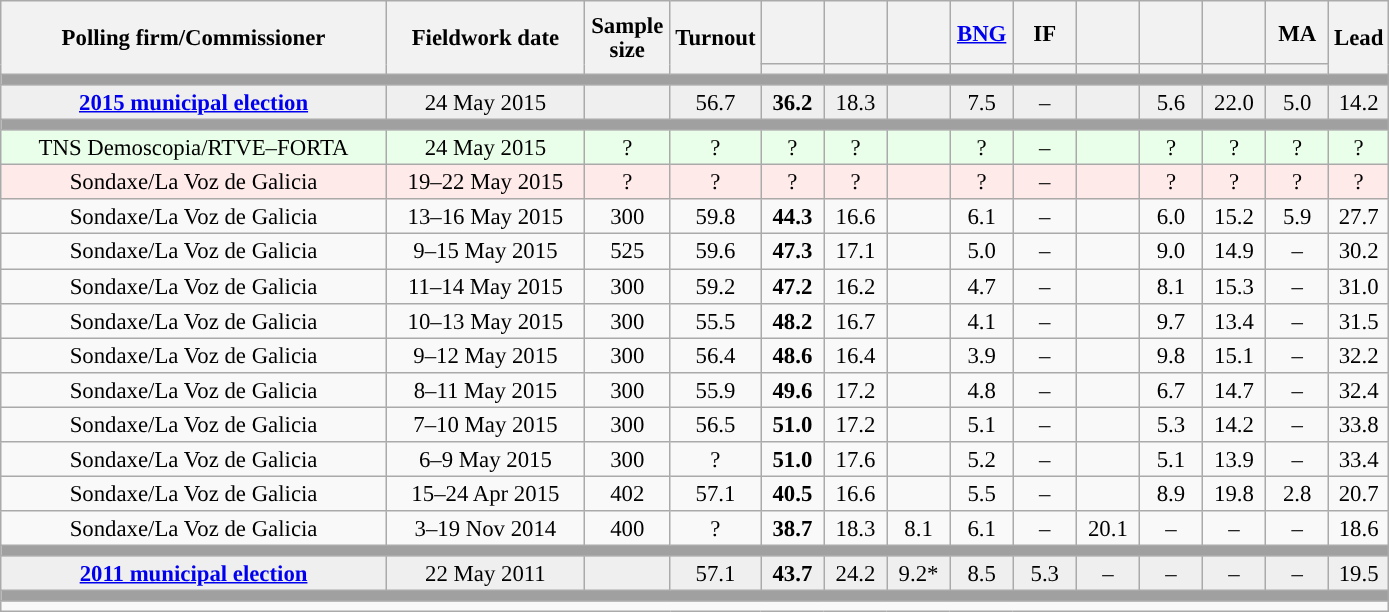<table class="wikitable collapsible collapsed" style="text-align:center; font-size:95%; line-height:16px;">
<tr style="height:42px;">
<th style="width:250px;" rowspan="2">Polling firm/Commissioner</th>
<th style="width:125px;" rowspan="2">Fieldwork date</th>
<th style="width:50px;" rowspan="2">Sample size</th>
<th style="width:45px;" rowspan="2">Turnout</th>
<th style="width:35px;"></th>
<th style="width:35px;"></th>
<th style="width:35px;"></th>
<th style="width:35px;"><a href='#'>BNG</a></th>
<th style="width:35px;">IF</th>
<th style="width:35px;"></th>
<th style="width:35px;"></th>
<th style="width:35px;"></th>
<th style="width:35px;">MA</th>
<th style="width:30px;" rowspan="2">Lead</th>
</tr>
<tr>
<th style="color:inherit;background:"></th>
<th style="color:inherit;background:"></th>
<th style="color:inherit;background:"></th>
<th style="color:inherit;background:"></th>
<th style="color:inherit;background:"></th>
<th style="color:inherit;background:"></th>
<th style="color:inherit;background:"></th>
<th style="color:inherit;background:"></th>
<th style="color:inherit;background:"></th>
</tr>
<tr>
<td colspan="14" style="background:#A0A0A0"></td>
</tr>
<tr style="background:#EFEFEF;">
<td><strong><a href='#'>2015 municipal election</a></strong></td>
<td>24 May 2015</td>
<td></td>
<td>56.7</td>
<td><strong>36.2</strong><br></td>
<td>18.3<br></td>
<td></td>
<td>7.5<br></td>
<td>–</td>
<td></td>
<td>5.6<br></td>
<td>22.0<br></td>
<td>5.0<br></td>
<td style="background:">14.2</td>
</tr>
<tr>
<td colspan="14" style="background:#A0A0A0"></td>
</tr>
<tr style="background:#EAFFEA;">
<td>TNS Demoscopia/RTVE–FORTA</td>
<td>24 May 2015</td>
<td>?</td>
<td>?</td>
<td>?<br></td>
<td>?<br></td>
<td></td>
<td>?<br></td>
<td>–</td>
<td></td>
<td>?<br></td>
<td>?<br></td>
<td>?<br></td>
<td style="background:">?</td>
</tr>
<tr style="background:#FFEAEA;">
<td>Sondaxe/La Voz de Galicia</td>
<td>19–22 May 2015</td>
<td>?</td>
<td>?</td>
<td>?<br></td>
<td>?<br></td>
<td></td>
<td>?<br></td>
<td>–</td>
<td></td>
<td>?<br></td>
<td>?<br></td>
<td>?<br></td>
<td style="background:">?</td>
</tr>
<tr>
<td>Sondaxe/La Voz de Galicia</td>
<td>13–16 May 2015</td>
<td>300</td>
<td>59.8</td>
<td><strong>44.3</strong><br></td>
<td>16.6<br></td>
<td></td>
<td>6.1<br></td>
<td>–</td>
<td></td>
<td>6.0<br></td>
<td>15.2<br></td>
<td>5.9<br></td>
<td style="background:">27.7</td>
</tr>
<tr>
<td>Sondaxe/La Voz de Galicia</td>
<td>9–15 May 2015</td>
<td>525</td>
<td>59.6</td>
<td><strong>47.3</strong><br></td>
<td>17.1<br></td>
<td></td>
<td>5.0<br></td>
<td>–</td>
<td></td>
<td>9.0<br></td>
<td>14.9<br></td>
<td>–</td>
<td style="background:">30.2</td>
</tr>
<tr>
<td>Sondaxe/La Voz de Galicia</td>
<td>11–14 May 2015</td>
<td>300</td>
<td>59.2</td>
<td><strong>47.2</strong><br></td>
<td>16.2<br></td>
<td></td>
<td>4.7<br></td>
<td>–</td>
<td></td>
<td>8.1<br></td>
<td>15.3<br></td>
<td>–</td>
<td style="background:">31.0</td>
</tr>
<tr>
<td>Sondaxe/La Voz de Galicia</td>
<td>10–13 May 2015</td>
<td>300</td>
<td>55.5</td>
<td><strong>48.2</strong><br></td>
<td>16.7<br></td>
<td></td>
<td>4.1<br></td>
<td>–</td>
<td></td>
<td>9.7<br></td>
<td>13.4<br></td>
<td>–</td>
<td style="background:">31.5</td>
</tr>
<tr>
<td>Sondaxe/La Voz de Galicia</td>
<td>9–12 May 2015</td>
<td>300</td>
<td>56.4</td>
<td><strong>48.6</strong><br></td>
<td>16.4<br></td>
<td></td>
<td>3.9<br></td>
<td>–</td>
<td></td>
<td>9.8<br></td>
<td>15.1<br></td>
<td>–</td>
<td style="background:">32.2</td>
</tr>
<tr>
<td>Sondaxe/La Voz de Galicia</td>
<td>8–11 May 2015</td>
<td>300</td>
<td>55.9</td>
<td><strong>49.6</strong><br></td>
<td>17.2<br></td>
<td></td>
<td>4.8<br></td>
<td>–</td>
<td></td>
<td>6.7<br></td>
<td>14.7<br></td>
<td>–</td>
<td style="background:">32.4</td>
</tr>
<tr>
<td>Sondaxe/La Voz de Galicia</td>
<td>7–10 May 2015</td>
<td>300</td>
<td>56.5</td>
<td><strong>51.0</strong><br></td>
<td>17.2<br></td>
<td></td>
<td>5.1<br></td>
<td>–</td>
<td></td>
<td>5.3<br></td>
<td>14.2<br></td>
<td>–</td>
<td style="background:">33.8</td>
</tr>
<tr>
<td>Sondaxe/La Voz de Galicia</td>
<td>6–9 May 2015</td>
<td>300</td>
<td>?</td>
<td><strong>51.0</strong><br></td>
<td>17.6<br></td>
<td></td>
<td>5.2<br></td>
<td>–</td>
<td></td>
<td>5.1<br></td>
<td>13.9<br></td>
<td>–</td>
<td style="background:">33.4</td>
</tr>
<tr>
<td>Sondaxe/La Voz de Galicia</td>
<td>15–24 Apr 2015</td>
<td>402</td>
<td>57.1</td>
<td><strong>40.5</strong><br></td>
<td>16.6<br></td>
<td></td>
<td>5.5<br></td>
<td>–</td>
<td></td>
<td>8.9<br></td>
<td>19.8<br></td>
<td>2.8<br></td>
<td style="background:">20.7</td>
</tr>
<tr>
<td>Sondaxe/La Voz de Galicia</td>
<td>3–19 Nov 2014</td>
<td>400</td>
<td>?</td>
<td><strong>38.7</strong><br></td>
<td>18.3<br></td>
<td>8.1<br></td>
<td>6.1<br></td>
<td>–</td>
<td>20.1<br></td>
<td>–</td>
<td>–</td>
<td>–</td>
<td style="background:">18.6</td>
</tr>
<tr>
<td colspan="14" style="background:#A0A0A0"></td>
</tr>
<tr style="background:#EFEFEF;">
<td><strong><a href='#'>2011 municipal election</a></strong></td>
<td>22 May 2011</td>
<td></td>
<td>57.1</td>
<td><strong>43.7</strong><br></td>
<td>24.2<br></td>
<td>9.2*<br></td>
<td>8.5<br></td>
<td>5.3<br></td>
<td>–</td>
<td>–</td>
<td>–</td>
<td>–</td>
<td style="background:">19.5</td>
</tr>
<tr>
<td colspan="14" style="background:#A0A0A0"></td>
</tr>
<tr>
<td align="left" colspan="14"></td>
</tr>
</table>
